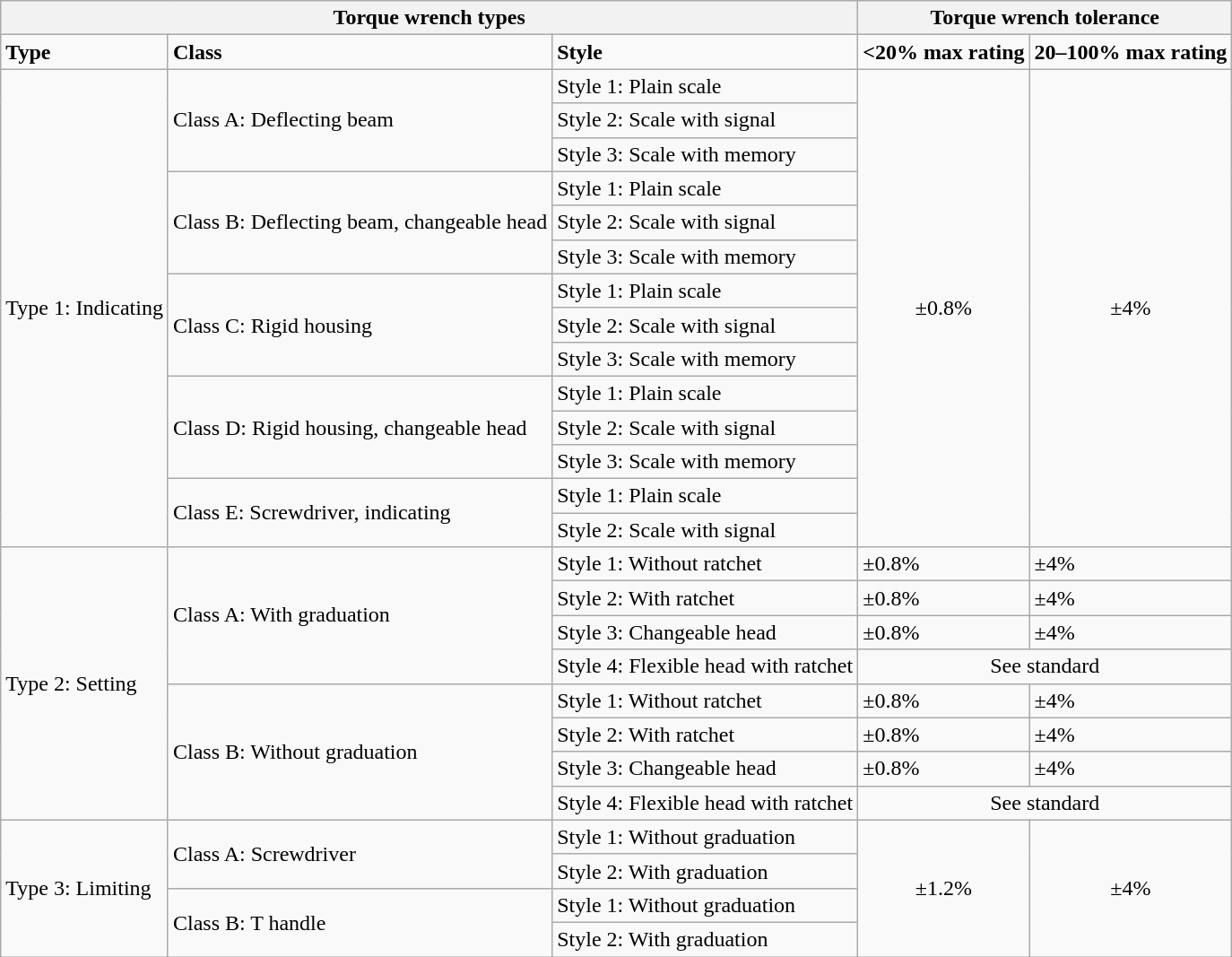<table class="wikitable">
<tr>
<th colspan="3" style="text-align: center; font-weight: bold;">Torque wrench types</th>
<th colspan="2" style="text-align: center; font-weight: bold;">Torque wrench tolerance</th>
</tr>
<tr>
<td style="font-weight: bold;">Type</td>
<td style="font-weight: bold;">Class</td>
<td style="font-weight: bold;">Style</td>
<td style="font-weight: bold;"><20% max rating</td>
<td style="font-weight: bold;">20–100% max rating</td>
</tr>
<tr>
<td rowspan="14">Type 1: Indicating</td>
<td rowspan="3">Class A: Deflecting beam</td>
<td>Style 1: Plain scale</td>
<td rowspan="14" style="text-align: center;">±0.8%</td>
<td rowspan="14" style="text-align: center;">±4%</td>
</tr>
<tr>
<td>Style 2: Scale with signal</td>
</tr>
<tr>
<td>Style 3: Scale with memory</td>
</tr>
<tr>
<td rowspan="3">Class B: Deflecting beam, changeable head</td>
<td>Style 1: Plain scale</td>
</tr>
<tr>
<td>Style 2: Scale with signal</td>
</tr>
<tr>
<td>Style 3: Scale with memory</td>
</tr>
<tr>
<td rowspan="3">Class C: Rigid housing</td>
<td>Style 1: Plain scale</td>
</tr>
<tr>
<td>Style 2: Scale with signal</td>
</tr>
<tr>
<td>Style 3: Scale with memory</td>
</tr>
<tr>
<td rowspan="3">Class D: Rigid housing, changeable head</td>
<td>Style 1: Plain scale</td>
</tr>
<tr>
<td>Style 2: Scale with signal</td>
</tr>
<tr>
<td>Style 3: Scale with memory</td>
</tr>
<tr>
<td rowspan="2">Class E: Screwdriver, indicating</td>
<td>Style 1: Plain scale</td>
</tr>
<tr>
<td>Style 2: Scale with signal</td>
</tr>
<tr>
<td rowspan="8">Type 2: Setting</td>
<td rowspan="4">Class A: With graduation</td>
<td>Style 1: Without ratchet</td>
<td>±0.8%</td>
<td>±4%</td>
</tr>
<tr>
<td>Style 2: With ratchet</td>
<td>±0.8%</td>
<td>±4%</td>
</tr>
<tr>
<td>Style 3: Changeable head</td>
<td>±0.8%</td>
<td>±4%</td>
</tr>
<tr>
<td>Style 4: Flexible head with ratchet</td>
<td colspan="2" style="text-align: center;">See standard</td>
</tr>
<tr>
<td rowspan="4">Class B: Without graduation</td>
<td>Style 1: Without ratchet</td>
<td>±0.8%</td>
<td>±4%</td>
</tr>
<tr>
<td>Style 2: With ratchet</td>
<td>±0.8%</td>
<td>±4%</td>
</tr>
<tr>
<td>Style 3: Changeable head</td>
<td>±0.8%</td>
<td>±4%</td>
</tr>
<tr>
<td>Style 4: Flexible head with ratchet</td>
<td colspan="2" style="text-align: center;">See standard</td>
</tr>
<tr>
<td rowspan="4">Type 3: Limiting</td>
<td rowspan="2">Class A: Screwdriver</td>
<td>Style 1: Without graduation</td>
<td rowspan="4" style="text-align: center;">±1.2%</td>
<td rowspan="4" style="text-align: center;">±4%</td>
</tr>
<tr>
<td>Style 2: With graduation</td>
</tr>
<tr>
<td rowspan="2">Class B: T handle</td>
<td>Style 1: Without graduation</td>
</tr>
<tr>
<td>Style 2: With graduation</td>
</tr>
</table>
